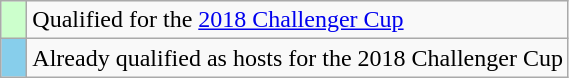<table class="wikitable" style="text-align:left">
<tr>
<td width=10px bgcolor=#ccffcc></td>
<td>Qualified for the <a href='#'>2018 Challenger Cup</a></td>
</tr>
<tr>
<td width=10px bgcolor=#87ceeb></td>
<td>Already qualified as hosts for the 2018 Challenger Cup</td>
</tr>
</table>
